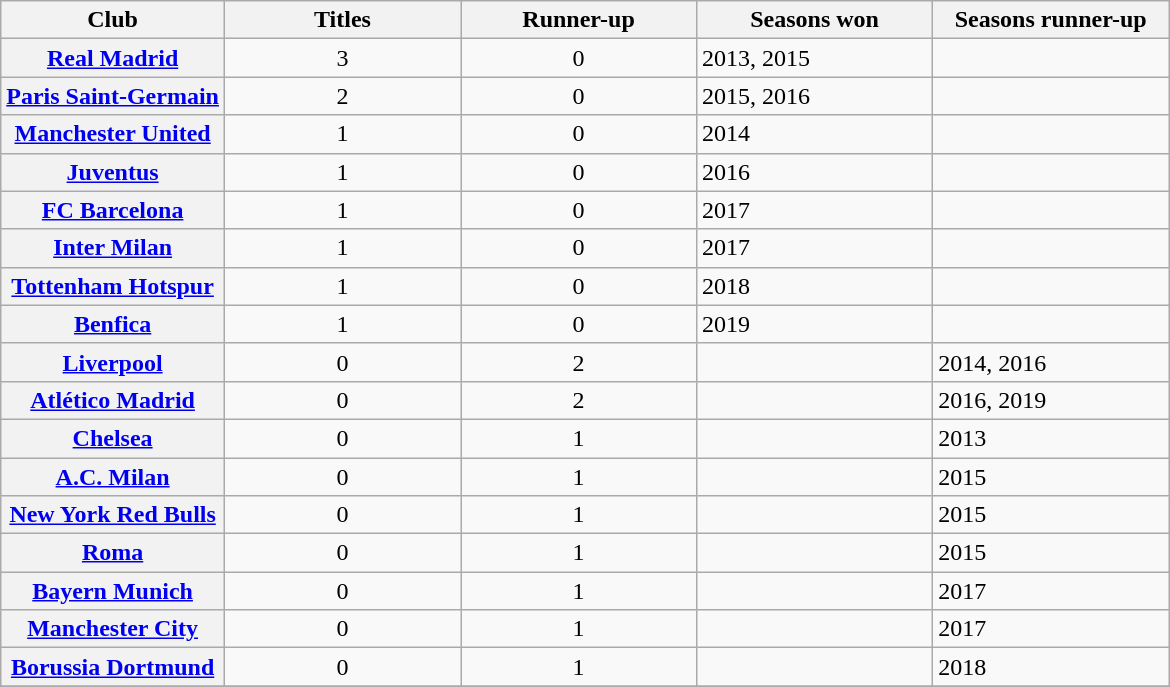<table class="wikitable plainrowheaders sortable">
<tr>
<th>Club</th>
<th style="width:150px">Titles</th>
<th style="width:150px">Runner-up</th>
<th style="width:150px">Seasons won</th>
<th style="width:150px">Seasons runner-up</th>
</tr>
<tr>
<th align="left" scope="row"> <a href='#'>Real Madrid</a></th>
<td style="text-align:center;">3</td>
<td style="text-align:center;">0</td>
<td>2013, 2015</td>
<td></td>
</tr>
<tr>
<th align="left" scope="row"> <a href='#'>Paris Saint-Germain</a></th>
<td style="text-align:center;">2</td>
<td style="text-align:center;">0</td>
<td>2015, 2016</td>
<td></td>
</tr>
<tr>
<th align="left" scope="row"> <a href='#'>Manchester United</a></th>
<td style="text-align:center;">1</td>
<td style="text-align:center;">0</td>
<td>2014</td>
<td></td>
</tr>
<tr>
<th align="left" scope="row"> <a href='#'>Juventus</a></th>
<td style="text-align:center;">1</td>
<td style="text-align:center;">0</td>
<td>2016</td>
<td></td>
</tr>
<tr>
<th align="left" scope="row"> <a href='#'>FC Barcelona</a></th>
<td style="text-align:center;">1</td>
<td style="text-align:center;">0</td>
<td>2017</td>
<td></td>
</tr>
<tr>
<th align="left" scope="row"> <a href='#'>Inter Milan</a></th>
<td style="text-align:center;">1</td>
<td style="text-align:center;">0</td>
<td>2017</td>
<td></td>
</tr>
<tr>
<th align="left" scope="row"> <a href='#'>Tottenham Hotspur</a></th>
<td style="text-align:center;">1</td>
<td style="text-align:center;">0</td>
<td>2018</td>
<td></td>
</tr>
<tr>
<th align="left" scope="row"> <a href='#'>Benfica</a></th>
<td style="text-align:center;">1</td>
<td style="text-align:center;">0</td>
<td>2019</td>
<td></td>
</tr>
<tr>
<th align="left" scope="row"> <a href='#'>Liverpool</a></th>
<td style="text-align:center;">0</td>
<td style="text-align:center;">2</td>
<td></td>
<td>2014, 2016</td>
</tr>
<tr>
<th align="left" scope="row"> <a href='#'>Atlético Madrid</a></th>
<td style="text-align:center;">0</td>
<td style="text-align:center;">2</td>
<td></td>
<td>2016, 2019</td>
</tr>
<tr>
<th align="left" scope="row"> <a href='#'>Chelsea</a></th>
<td style="text-align:center;">0</td>
<td style="text-align:center;">1</td>
<td></td>
<td>2013</td>
</tr>
<tr>
<th align="left" scope="row"> <a href='#'>A.C. Milan</a></th>
<td style="text-align:center;">0</td>
<td style="text-align:center;">1</td>
<td></td>
<td>2015</td>
</tr>
<tr>
<th align="left" scope="row"> <a href='#'>New York Red Bulls</a></th>
<td style="text-align:center;">0</td>
<td style="text-align:center;">1</td>
<td></td>
<td>2015</td>
</tr>
<tr>
<th align="left" scope="row"> <a href='#'>Roma</a></th>
<td style="text-align:center;">0</td>
<td style="text-align:center;">1</td>
<td></td>
<td>2015</td>
</tr>
<tr>
<th align="left" scope="row"> <a href='#'>Bayern Munich</a></th>
<td style="text-align:center;">0</td>
<td style="text-align:center;">1</td>
<td></td>
<td>2017</td>
</tr>
<tr>
<th align="left" scope="row"> <a href='#'>Manchester City</a></th>
<td style="text-align:center;">0</td>
<td style="text-align:center;">1</td>
<td></td>
<td>2017</td>
</tr>
<tr>
<th align="left" scope="row"> <a href='#'>Borussia Dortmund</a></th>
<td style="text-align:center;">0</td>
<td style="text-align:center;">1</td>
<td></td>
<td>2018</td>
</tr>
<tr>
</tr>
</table>
